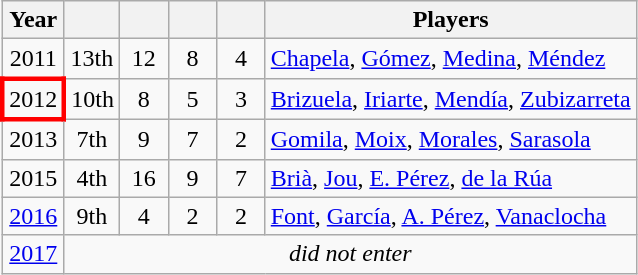<table class="wikitable" style="text-align: center;">
<tr>
<th>Year</th>
<th></th>
<th width=25px></th>
<th width=25px></th>
<th width=25px></th>
<th>Players</th>
</tr>
<tr>
<td> 2011</td>
<td>13th</td>
<td>12</td>
<td>8</td>
<td>4</td>
<td align=left><a href='#'>Chapela</a>, <a href='#'>Gómez</a>, <a href='#'>Medina</a>, <a href='#'>Méndez</a></td>
</tr>
<tr>
<td style="border: 3px solid red"> 2012</td>
<td>10th</td>
<td>8</td>
<td>5</td>
<td>3</td>
<td align=left><a href='#'>Brizuela</a>, <a href='#'>Iriarte</a>, <a href='#'>Mendía</a>, <a href='#'>Zubizarreta</a></td>
</tr>
<tr>
<td> 2013</td>
<td>7th</td>
<td>9</td>
<td>7</td>
<td>2</td>
<td align=left><a href='#'>Gomila</a>, <a href='#'>Moix</a>, <a href='#'>Morales</a>, <a href='#'>Sarasola</a></td>
</tr>
<tr>
<td> 2015</td>
<td>4th</td>
<td>16</td>
<td>9</td>
<td>7</td>
<td align=left><a href='#'>Brià</a>, <a href='#'>Jou</a>, <a href='#'>E. Pérez</a>, <a href='#'>de la Rúa</a></td>
</tr>
<tr>
<td> <a href='#'>2016</a></td>
<td>9th</td>
<td>4</td>
<td>2</td>
<td>2</td>
<td align=left><a href='#'>Font</a>, <a href='#'>García</a>, <a href='#'>A. Pérez</a>, <a href='#'>Vanaclocha</a></td>
</tr>
<tr>
<td> <a href='#'>2017</a></td>
<td colspan=5><em>did not enter</em></td>
</tr>
</table>
